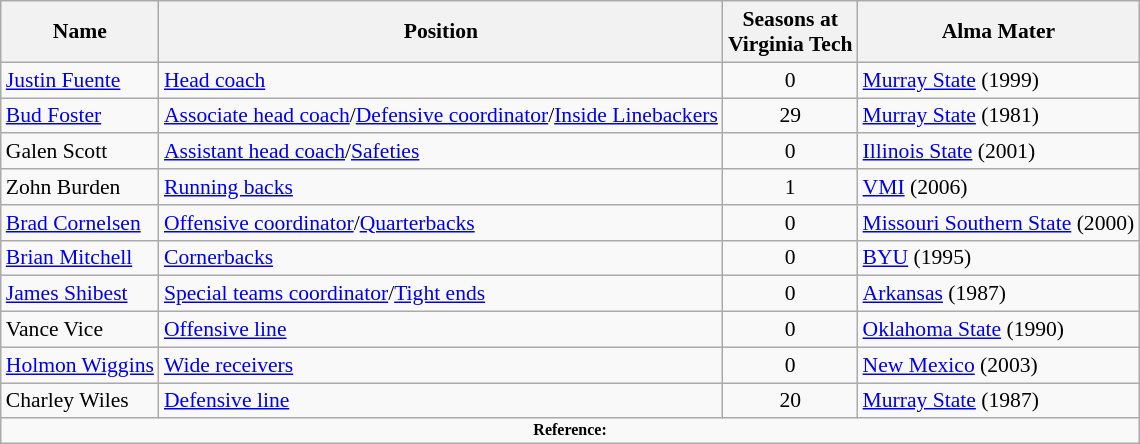<table class="wikitable" border="1" style="font-size:90%;">
<tr>
<th>Name</th>
<th>Position</th>
<th>Seasons at<br>Virginia Tech</th>
<th>Alma Mater</th>
</tr>
<tr>
<td><a href='#'>Justin Fuente</a></td>
<td><a href='#'>Head coach</a></td>
<td align=center>0</td>
<td><a href='#'>Murray State</a> (1999)</td>
</tr>
<tr>
<td><a href='#'>Bud Foster</a></td>
<td><a href='#'>Associate head coach</a>/<a href='#'>Defensive coordinator</a>/<a href='#'>Inside Linebackers</a></td>
<td align=center>29</td>
<td><a href='#'>Murray State</a> (1981)</td>
</tr>
<tr>
<td>Galen Scott</td>
<td><a href='#'>Assistant head coach</a>/<a href='#'>Safeties</a></td>
<td align=center>0</td>
<td><a href='#'>Illinois State</a> (2001)</td>
</tr>
<tr>
<td>Zohn Burden</td>
<td><a href='#'>Running backs</a></td>
<td align=center>1</td>
<td><a href='#'>VMI</a> (2006)</td>
</tr>
<tr>
<td><a href='#'>Brad Cornelsen</a></td>
<td><a href='#'>Offensive coordinator</a>/<a href='#'>Quarterbacks</a></td>
<td align=center>0</td>
<td><a href='#'>Missouri Southern State</a> (2000)</td>
</tr>
<tr>
<td><a href='#'>Brian Mitchell</a></td>
<td><a href='#'>Cornerbacks</a></td>
<td align=center>0</td>
<td><a href='#'>BYU</a> (1995)</td>
</tr>
<tr>
<td><a href='#'>James Shibest</a></td>
<td><a href='#'>Special teams coordinator</a>/<a href='#'>Tight ends</a></td>
<td align=center>0</td>
<td><a href='#'>Arkansas</a> (1987)</td>
</tr>
<tr>
<td>Vance Vice</td>
<td><a href='#'>Offensive line</a></td>
<td align=center>0</td>
<td><a href='#'>Oklahoma State</a> (1990)</td>
</tr>
<tr>
<td><a href='#'>Holmon Wiggins</a></td>
<td><a href='#'>Wide receivers</a></td>
<td align=center>0</td>
<td><a href='#'>New Mexico</a> (2003)</td>
</tr>
<tr>
<td>Charley Wiles</td>
<td><a href='#'>Defensive line</a></td>
<td align=center>20</td>
<td><a href='#'>Murray State</a> (1987)</td>
</tr>
<tr>
<td colspan="4" style="font-size: 8pt" align="center"><strong>Reference:</strong></td>
</tr>
</table>
